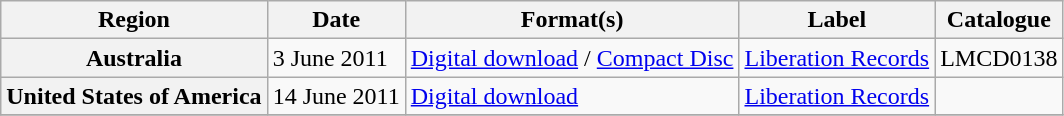<table class="wikitable plainrowheaders">
<tr>
<th scope="col">Region</th>
<th scope="col">Date</th>
<th scope="col">Format(s)</th>
<th scope="col">Label</th>
<th scope="col">Catalogue</th>
</tr>
<tr>
<th scope="row">Australia</th>
<td>3 June 2011</td>
<td><a href='#'>Digital download</a> / <a href='#'>Compact Disc</a></td>
<td><a href='#'>Liberation Records</a></td>
<td>LMCD0138</td>
</tr>
<tr>
<th scope="row">United States of America</th>
<td>14 June 2011</td>
<td><a href='#'>Digital download</a></td>
<td><a href='#'>Liberation Records</a></td>
<td></td>
</tr>
<tr>
</tr>
</table>
